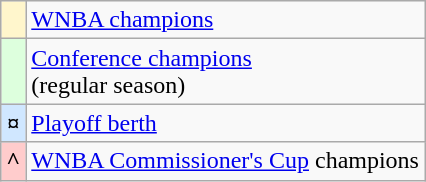<table class="wikitable plainrowheaders">
<tr>
<th scope="row" style="text-align:center; background:#fff6cc"></th>
<td><a href='#'>WNBA champions</a></td>
</tr>
<tr>
<th scope="row" style="text-align:center; background:#ddffdd"></th>
<td><a href='#'>Conference champions</a><br>(regular season)</td>
</tr>
<tr>
<th scope="row" style="text-align:center; background:#d0e7ff">¤</th>
<td><a href='#'>Playoff berth</a></td>
</tr>
<tr>
<th scope="row" style="text-align:center; background:#ffcccc">^</th>
<td><a href='#'>WNBA Commissioner's Cup</a> champions</td>
</tr>
</table>
